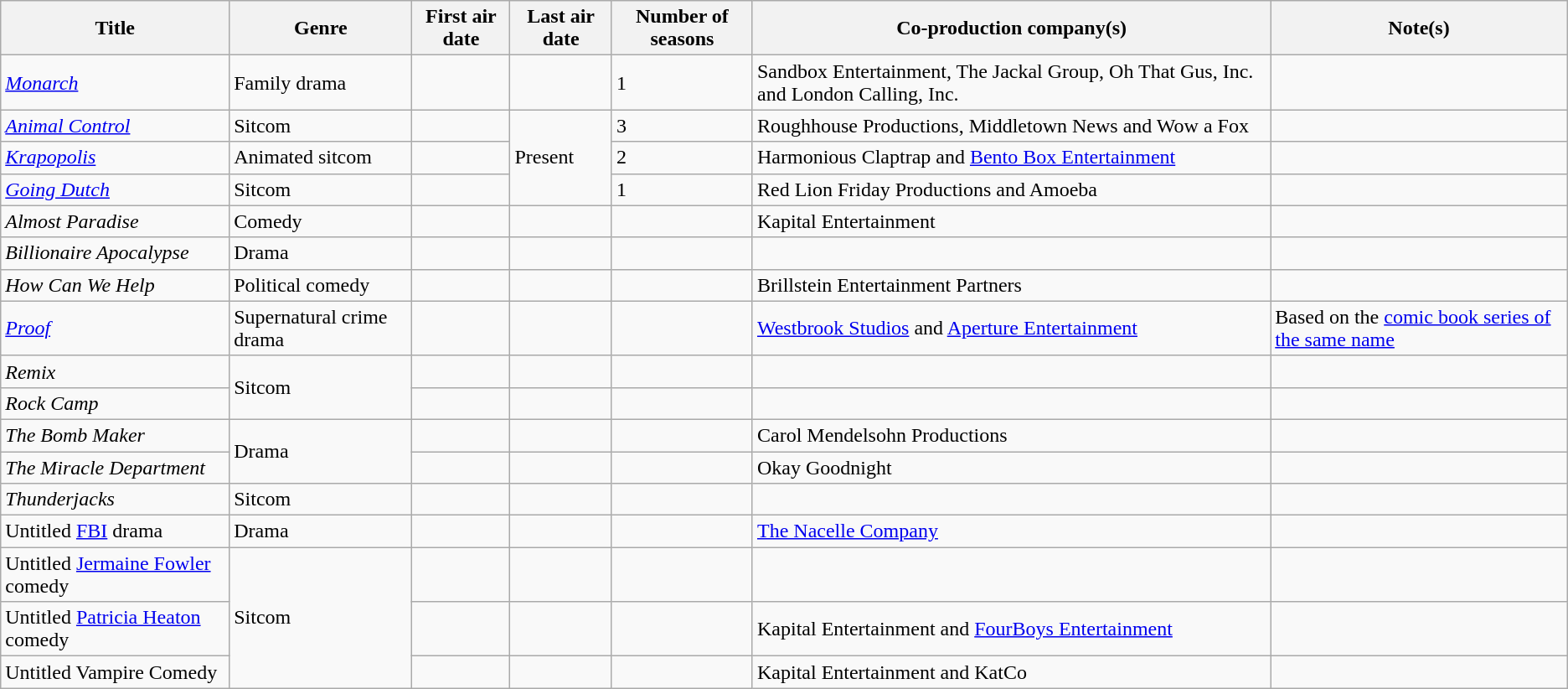<table class="wikitable">
<tr>
<th>Title</th>
<th>Genre</th>
<th>First air date</th>
<th>Last air date</th>
<th>Number of seasons</th>
<th>Co-production company(s)</th>
<th>Note(s)</th>
</tr>
<tr>
<td><em><a href='#'>Monarch</a></em></td>
<td>Family drama</td>
<td></td>
<td></td>
<td>1</td>
<td>Sandbox Entertainment, The Jackal Group, Oh That Gus, Inc. and London Calling, Inc.</td>
<td></td>
</tr>
<tr>
<td><em><a href='#'>Animal Control</a></em></td>
<td>Sitcom</td>
<td></td>
<td rowspan="3">Present</td>
<td>3</td>
<td>Roughhouse Productions, Middletown News and Wow a Fox</td>
<td></td>
</tr>
<tr>
<td><em><a href='#'>Krapopolis</a></em></td>
<td>Animated sitcom</td>
<td></td>
<td>2</td>
<td>Harmonious Claptrap and <a href='#'>Bento Box Entertainment</a></td>
<td></td>
</tr>
<tr>
<td><em><a href='#'>Going Dutch</a></em></td>
<td>Sitcom</td>
<td></td>
<td>1</td>
<td>Red Lion Friday Productions and Amoeba</td>
<td></td>
</tr>
<tr>
<td><em>Almost Paradise</em></td>
<td>Comedy</td>
<td></td>
<td></td>
<td></td>
<td>Kapital Entertainment</td>
<td></td>
</tr>
<tr>
<td><em>Billionaire Apocalypse</em></td>
<td>Drama</td>
<td></td>
<td></td>
<td></td>
<td></td>
<td></td>
</tr>
<tr>
<td><em>How Can We Help</em></td>
<td>Political comedy</td>
<td></td>
<td></td>
<td></td>
<td>Brillstein Entertainment Partners</td>
<td></td>
</tr>
<tr>
<td><em><a href='#'>Proof</a></em></td>
<td>Supernatural crime drama</td>
<td></td>
<td></td>
<td></td>
<td><a href='#'>Westbrook Studios</a> and <a href='#'>Aperture Entertainment</a></td>
<td>Based on the <a href='#'>comic book series of the same name</a></td>
</tr>
<tr>
<td><em>Remix</em></td>
<td rowspan="2">Sitcom</td>
<td></td>
<td></td>
<td></td>
<td></td>
<td></td>
</tr>
<tr>
<td><em>Rock Camp</em></td>
<td></td>
<td></td>
<td></td>
<td></td>
<td></td>
</tr>
<tr>
<td><em>The Bomb Maker</em></td>
<td rowspan="2">Drama</td>
<td></td>
<td></td>
<td></td>
<td>Carol Mendelsohn Productions</td>
<td></td>
</tr>
<tr>
<td><em>The Miracle Department</em></td>
<td></td>
<td></td>
<td></td>
<td>Okay Goodnight</td>
<td></td>
</tr>
<tr>
<td><em>Thunderjacks</em></td>
<td>Sitcom</td>
<td></td>
<td></td>
<td></td>
<td></td>
<td></td>
</tr>
<tr>
<td>Untitled <a href='#'>FBI</a> drama</td>
<td>Drama</td>
<td></td>
<td></td>
<td></td>
<td><a href='#'>The Nacelle Company</a></td>
<td></td>
</tr>
<tr>
<td>Untitled <a href='#'>Jermaine Fowler</a> comedy</td>
<td rowspan="3">Sitcom</td>
<td></td>
<td></td>
<td></td>
<td></td>
<td></td>
</tr>
<tr>
<td>Untitled <a href='#'>Patricia Heaton</a> comedy</td>
<td></td>
<td></td>
<td></td>
<td>Kapital Entertainment and <a href='#'>FourBoys Entertainment</a></td>
<td></td>
</tr>
<tr>
<td>Untitled Vampire Comedy</td>
<td></td>
<td></td>
<td></td>
<td>Kapital Entertainment and KatCo</td>
<td></td>
</tr>
</table>
